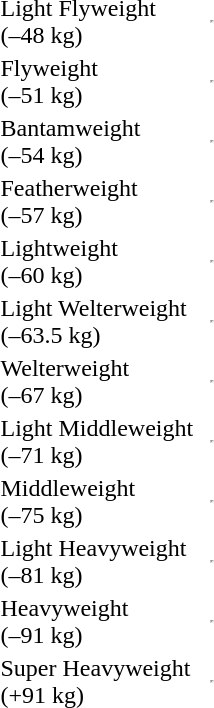<table>
<tr>
<td>Light Flyweight<br>(–48 kg)</td>
<td></td>
<td></td>
<td><hr></td>
</tr>
<tr>
<td>Flyweight<br>(–51 kg)</td>
<td></td>
<td></td>
<td><hr></td>
</tr>
<tr>
<td>Bantamweight<br>(–54 kg)</td>
<td></td>
<td></td>
<td><hr></td>
</tr>
<tr>
<td>Featherweight<br>(–57 kg)</td>
<td></td>
<td></td>
<td><hr></td>
</tr>
<tr>
<td>Lightweight<br>(–60 kg)</td>
<td></td>
<td></td>
<td><hr></td>
</tr>
<tr>
<td>Light Welterweight<br>(–63.5 kg)</td>
<td></td>
<td></td>
<td><hr></td>
</tr>
<tr>
<td>Welterweight<br>(–67 kg)</td>
<td></td>
<td></td>
<td><hr></td>
</tr>
<tr>
<td>Light Middleweight<br>(–71 kg)</td>
<td></td>
<td></td>
<td><hr></td>
</tr>
<tr>
<td>Middleweight<br>(–75 kg)</td>
<td></td>
<td></td>
<td><hr></td>
</tr>
<tr>
<td>Light Heavyweight<br>(–81 kg)</td>
<td></td>
<td></td>
<td><hr></td>
</tr>
<tr>
<td>Heavyweight<br>(–91 kg)</td>
<td></td>
<td></td>
<td><hr></td>
</tr>
<tr>
<td>Super Heavyweight<br>(+91 kg)</td>
<td></td>
<td></td>
<td><hr></td>
</tr>
<tr>
</tr>
</table>
